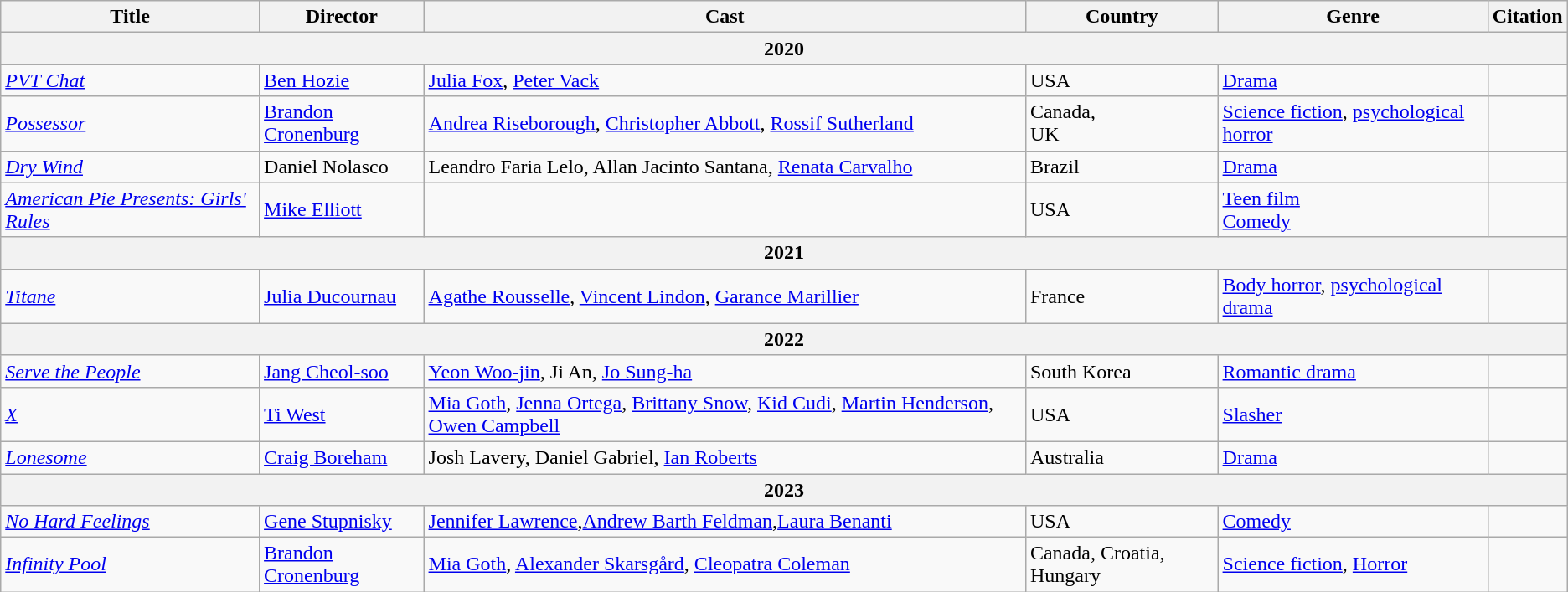<table class="wikitable sortable">
<tr>
<th>Title</th>
<th>Director</th>
<th>Cast</th>
<th>Country</th>
<th>Genre</th>
<th>Citation</th>
</tr>
<tr>
<th colspan="6">2020</th>
</tr>
<tr>
<td><em><a href='#'>PVT Chat</a></em></td>
<td><a href='#'>Ben Hozie</a></td>
<td><a href='#'>Julia Fox</a>, <a href='#'>Peter Vack</a></td>
<td>USA</td>
<td><a href='#'>Drama</a></td>
<td></td>
</tr>
<tr>
<td><em><a href='#'>Possessor</a></em></td>
<td><a href='#'>Brandon Cronenburg</a></td>
<td><a href='#'>Andrea Riseborough</a>, <a href='#'>Christopher Abbott</a>, <a href='#'>Rossif Sutherland</a></td>
<td>Canada,<br>UK</td>
<td><a href='#'>Science fiction</a>, <a href='#'>psychological horror</a></td>
<td></td>
</tr>
<tr>
<td><em><a href='#'>Dry Wind</a></em></td>
<td>Daniel Nolasco</td>
<td>Leandro Faria Lelo, Allan Jacinto Santana, <a href='#'>Renata Carvalho</a></td>
<td>Brazil</td>
<td><a href='#'>Drama</a></td>
<td></td>
</tr>
<tr>
<td><em><a href='#'>American Pie Presents: Girls' Rules</a></em></td>
<td><a href='#'>Mike Elliott</a></td>
<td></td>
<td>USA</td>
<td><a href='#'>Teen film</a><br><a href='#'>Comedy</a></td>
<td></td>
</tr>
<tr>
<th colspan="6">2021</th>
</tr>
<tr>
<td><em><a href='#'>Titane</a></em></td>
<td><a href='#'>Julia Ducournau</a></td>
<td><a href='#'>Agathe Rousselle</a>, <a href='#'>Vincent Lindon</a>, <a href='#'>Garance Marillier</a></td>
<td>France</td>
<td><a href='#'>Body horror</a>, <a href='#'>psychological drama</a></td>
<td></td>
</tr>
<tr>
<th colspan="6">2022</th>
</tr>
<tr>
<td><em><a href='#'>Serve the People</a></em></td>
<td><a href='#'>Jang Cheol-soo</a></td>
<td><a href='#'>Yeon Woo-jin</a>, Ji An, <a href='#'>Jo Sung-ha</a></td>
<td>South Korea</td>
<td><a href='#'>Romantic drama</a></td>
<td></td>
</tr>
<tr>
<td><em><a href='#'>X</a></em></td>
<td><a href='#'>Ti West</a></td>
<td><a href='#'>Mia Goth</a>, <a href='#'>Jenna Ortega</a>, <a href='#'>Brittany Snow</a>, <a href='#'>Kid Cudi</a>, <a href='#'>Martin Henderson</a>, <a href='#'>Owen Campbell</a></td>
<td>USA</td>
<td><a href='#'>Slasher</a></td>
<td></td>
</tr>
<tr>
<td><em><a href='#'>Lonesome</a></em></td>
<td><a href='#'>Craig Boreham</a></td>
<td>Josh Lavery, Daniel Gabriel, <a href='#'>Ian Roberts</a></td>
<td>Australia</td>
<td><a href='#'>Drama</a></td>
<td></td>
</tr>
<tr>
<th colspan="6">2023</th>
</tr>
<tr>
<td><em><a href='#'>No Hard Feelings</a></em></td>
<td><a href='#'>Gene Stupnisky</a></td>
<td><a href='#'>Jennifer Lawrence</a>,<a href='#'>Andrew Barth Feldman</a>,<a href='#'>Laura Benanti</a></td>
<td>USA</td>
<td><a href='#'>Comedy</a></td>
<td></td>
</tr>
<tr>
<td><em><a href='#'>Infinity Pool</a></em></td>
<td><a href='#'>Brandon Cronenburg</a></td>
<td><a href='#'>Mia Goth</a>, <a href='#'>Alexander Skarsgård</a>,  <a href='#'>Cleopatra Coleman</a></td>
<td>Canada, Croatia, Hungary</td>
<td><a href='#'>Science fiction</a>, <a href='#'>Horror</a></td>
<td></td>
</tr>
</table>
